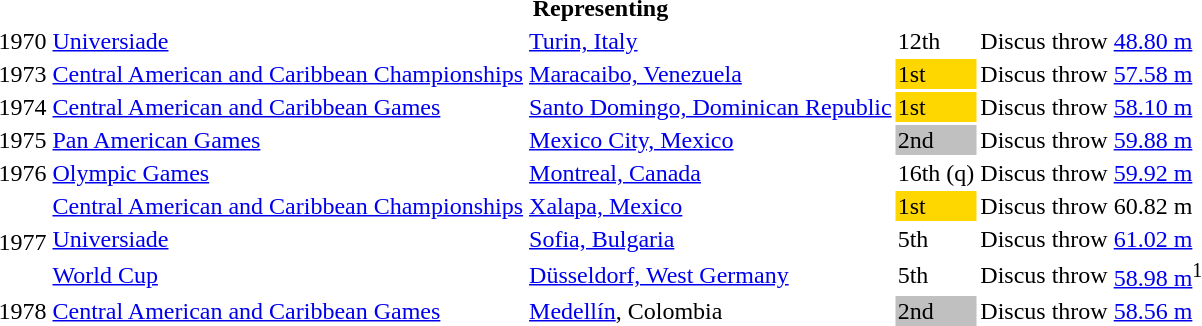<table>
<tr>
<th colspan="6">Representing </th>
</tr>
<tr>
<td>1970</td>
<td><a href='#'>Universiade</a></td>
<td><a href='#'>Turin, Italy</a></td>
<td>12th</td>
<td>Discus throw</td>
<td><a href='#'>48.80 m</a></td>
</tr>
<tr>
<td>1973</td>
<td><a href='#'>Central American and Caribbean Championships</a></td>
<td><a href='#'>Maracaibo, Venezuela</a></td>
<td bgcolor=gold>1st</td>
<td>Discus throw</td>
<td><a href='#'>57.58 m</a></td>
</tr>
<tr>
<td>1974</td>
<td><a href='#'>Central American and Caribbean Games</a></td>
<td><a href='#'>Santo Domingo, Dominican Republic</a></td>
<td bgcolor=gold>1st</td>
<td>Discus throw</td>
<td><a href='#'>58.10 m</a></td>
</tr>
<tr>
<td>1975</td>
<td><a href='#'>Pan American Games</a></td>
<td><a href='#'>Mexico City, Mexico</a></td>
<td bgcolor=silver>2nd</td>
<td>Discus throw</td>
<td><a href='#'>59.88 m</a></td>
</tr>
<tr>
<td>1976</td>
<td><a href='#'>Olympic Games</a></td>
<td><a href='#'>Montreal, Canada</a></td>
<td>16th (q)</td>
<td>Discus throw</td>
<td><a href='#'>59.92 m</a></td>
</tr>
<tr>
<td rowspan=3>1977</td>
<td><a href='#'>Central American and Caribbean Championships</a></td>
<td><a href='#'>Xalapa, Mexico</a></td>
<td bgcolor=gold>1st</td>
<td>Discus throw</td>
<td>60.82 m</td>
</tr>
<tr>
<td><a href='#'>Universiade</a></td>
<td><a href='#'>Sofia, Bulgaria</a></td>
<td>5th</td>
<td>Discus throw</td>
<td><a href='#'>61.02 m</a></td>
</tr>
<tr>
<td><a href='#'>World Cup</a></td>
<td><a href='#'>Düsseldorf, West Germany</a></td>
<td>5th</td>
<td>Discus throw</td>
<td><a href='#'>58.98 m</a><sup>1</sup></td>
</tr>
<tr>
<td>1978</td>
<td><a href='#'>Central American and Caribbean Games</a></td>
<td><a href='#'>Medellín</a>, Colombia</td>
<td bgcolor=silver>2nd</td>
<td>Discus throw</td>
<td><a href='#'>58.56 m</a></td>
</tr>
</table>
